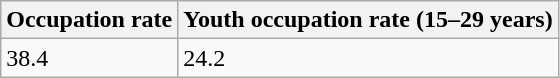<table class="wikitable">
<tr>
<th><strong>Occupation rate</strong></th>
<th><strong>Youth occupation rate</strong> (15–29 years)</th>
</tr>
<tr>
<td>38.4</td>
<td>24.2</td>
</tr>
</table>
